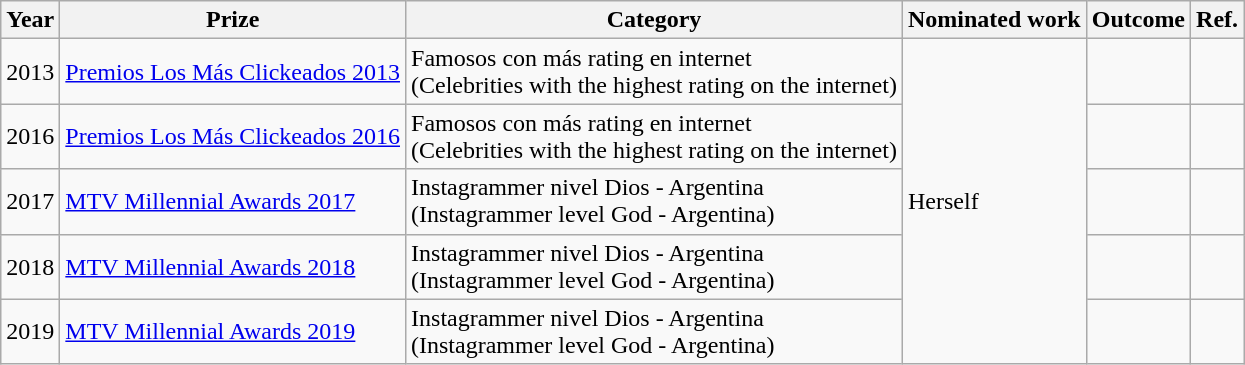<table class="wikitable">
<tr>
<th>Year</th>
<th>Prize</th>
<th>Category</th>
<th>Nominated work</th>
<th>Outcome</th>
<th>Ref.</th>
</tr>
<tr>
<td>2013</td>
<td><a href='#'>Premios Los Más Clickeados 2013</a></td>
<td>Famosos con más rating en internet<br>(Celebrities with the highest rating on the internet)</td>
<td rowspan="5">Herself</td>
<td></td>
<td></td>
</tr>
<tr>
<td>2016</td>
<td><a href='#'>Premios Los Más Clickeados 2016</a></td>
<td>Famosos con más rating en internet<br>(Celebrities with the highest rating on the internet)</td>
<td></td>
<td></td>
</tr>
<tr>
<td>2017</td>
<td><a href='#'>MTV Millennial Awards 2017</a></td>
<td>Instagrammer nivel Dios - Argentina<br>(Instagrammer level God - Argentina)</td>
<td></td>
<td></td>
</tr>
<tr>
<td>2018</td>
<td><a href='#'>MTV Millennial Awards 2018</a></td>
<td>Instagrammer nivel Dios - Argentina<br>(Instagrammer level God - Argentina)</td>
<td></td>
<td></td>
</tr>
<tr>
<td>2019</td>
<td><a href='#'>MTV Millennial Awards 2019</a></td>
<td>Instagrammer nivel Dios - Argentina<br>(Instagrammer level God - Argentina)</td>
<td></td>
<td></td>
</tr>
</table>
